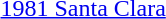<table>
<tr>
<td><a href='#'>1981 Santa Clara</a></td>
<td></td>
<td></td>
<td></td>
</tr>
</table>
